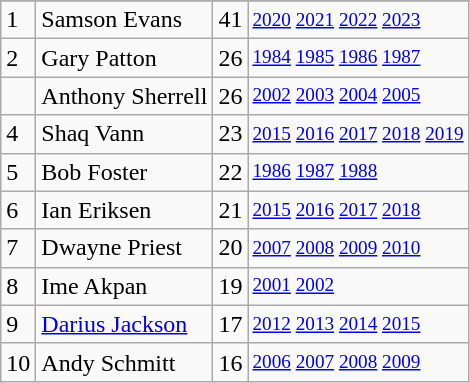<table class="wikitable">
<tr>
</tr>
<tr>
<td>1</td>
<td>Samson Evans</td>
<td>41</td>
<td style="font-size:80%;"><a href='#'>2020</a> <a href='#'>2021</a> <a href='#'>2022</a> <a href='#'>2023</a></td>
</tr>
<tr>
<td>2</td>
<td>Gary Patton</td>
<td>26</td>
<td style="font-size:80%;"><a href='#'>1984</a> <a href='#'>1985</a> <a href='#'>1986</a> <a href='#'>1987</a></td>
</tr>
<tr>
<td></td>
<td>Anthony Sherrell</td>
<td>26</td>
<td style="font-size:80%;"><a href='#'>2002</a> <a href='#'>2003</a> <a href='#'>2004</a> <a href='#'>2005</a></td>
</tr>
<tr>
<td>4</td>
<td>Shaq Vann</td>
<td>23</td>
<td style="font-size:80%;"><a href='#'>2015</a> <a href='#'>2016</a> <a href='#'>2017</a> <a href='#'>2018</a>  <a href='#'>2019</a></td>
</tr>
<tr>
<td>5</td>
<td>Bob Foster</td>
<td>22</td>
<td style="font-size:80%;"><a href='#'>1986</a> <a href='#'>1987</a> <a href='#'>1988</a></td>
</tr>
<tr>
<td>6</td>
<td>Ian Eriksen</td>
<td>21</td>
<td style="font-size:80%;"><a href='#'>2015</a> <a href='#'>2016</a> <a href='#'>2017</a> <a href='#'>2018</a></td>
</tr>
<tr>
<td>7</td>
<td>Dwayne Priest</td>
<td>20</td>
<td style="font-size:80%;"><a href='#'>2007</a> <a href='#'>2008</a> <a href='#'>2009</a> <a href='#'>2010</a></td>
</tr>
<tr>
<td>8</td>
<td>Ime Akpan</td>
<td>19</td>
<td style="font-size:80%;"><a href='#'>2001</a> <a href='#'>2002</a></td>
</tr>
<tr>
<td>9</td>
<td><a href='#'>Darius Jackson</a></td>
<td>17</td>
<td style="font-size:80%;"><a href='#'>2012</a> <a href='#'>2013</a> <a href='#'>2014</a> <a href='#'>2015</a></td>
</tr>
<tr>
<td>10</td>
<td>Andy Schmitt</td>
<td>16</td>
<td style="font-size:80%;"><a href='#'>2006</a> <a href='#'>2007</a> <a href='#'>2008</a> <a href='#'>2009</a></td>
</tr>
</table>
